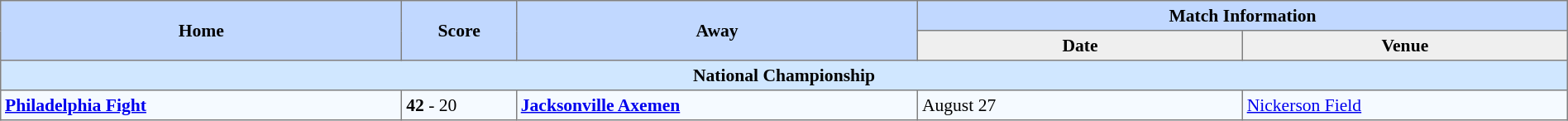<table border="1" cellpadding="3" cellspacing="0" style="border-collapse:collapse; font-size:90%; text-align:center; width:100%">
<tr style="background:#c1d8ff;">
<th rowspan="2" style="width:21%;">Home</th>
<th rowspan="2" style="width:6%;">Score</th>
<th rowspan="2" style="width:21%;">Away</th>
<th colspan=6>Match Information</th>
</tr>
<tr style="background:#efefef;">
<th width=17%>Date</th>
<th width=17%>Venue</th>
</tr>
<tr style="background:#d0e7ff;">
<td colspan=7><strong>National Championship</strong></td>
</tr>
<tr style="text-align:left; background:#f5faff;">
<td> <strong><a href='#'>Philadelphia Fight</a></strong></td>
<td><strong>42</strong> - 20</td>
<td> <strong><a href='#'>Jacksonville Axemen</a></strong></td>
<td>August 27</td>
<td><a href='#'>Nickerson Field</a></td>
</tr>
</table>
